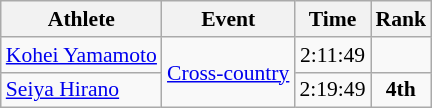<table class=wikitable style="font-size:90%">
<tr>
<th>Athlete</th>
<th>Event</th>
<th>Time</th>
<th>Rank</th>
</tr>
<tr>
<td><a href='#'>Kohei Yamamoto</a></td>
<td rowspan=2><a href='#'>Cross-country</a></td>
<td align=center>2:11:49</td>
<td align=center></td>
</tr>
<tr>
<td><a href='#'>Seiya Hirano</a></td>
<td align=center>2:19:49</td>
<td align=center><strong>4th</strong></td>
</tr>
</table>
